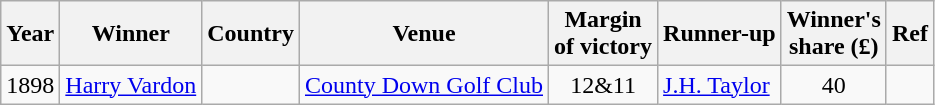<table class="wikitable">
<tr>
<th>Year</th>
<th>Winner</th>
<th>Country</th>
<th>Venue</th>
<th>Margin<br>of victory</th>
<th>Runner-up</th>
<th>Winner's<br>share (£)</th>
<th>Ref</th>
</tr>
<tr>
<td>1898</td>
<td><a href='#'>Harry Vardon</a></td>
<td></td>
<td><a href='#'>County Down Golf Club</a></td>
<td align=center>12&11</td>
<td> <a href='#'>J.H. Taylor</a></td>
<td align=center>40</td>
<td></td>
</tr>
</table>
